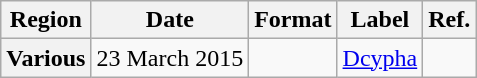<table class="wikitable plainrowheaders">
<tr>
<th scope="col">Region</th>
<th scope="col">Date</th>
<th scope="col">Format</th>
<th scope="col">Label</th>
<th scope="col">Ref.</th>
</tr>
<tr>
<th scope="row">Various</th>
<td>23 March 2015</td>
<td></td>
<td><a href='#'>Dcypha</a></td>
<td></td>
</tr>
</table>
